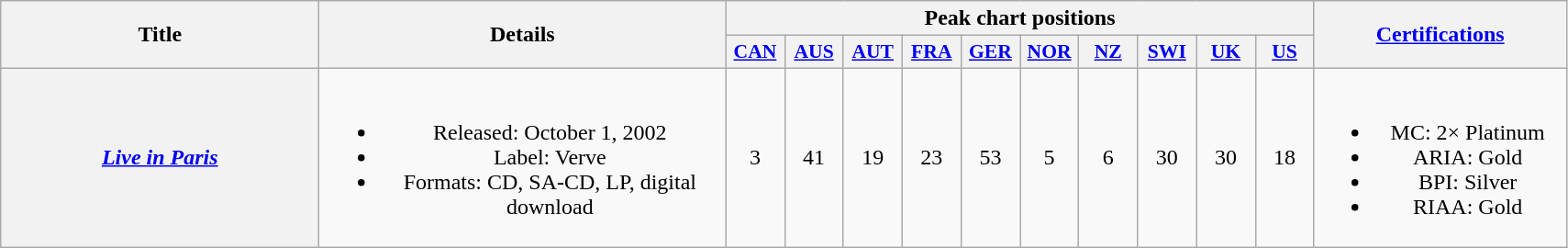<table class="wikitable plainrowheaders" style="text-align:center;">
<tr>
<th scope="col" rowspan="2" style="width:14em;">Title</th>
<th scope="col" rowspan="2" style="width:18em;">Details</th>
<th scope="col" colspan="10">Peak chart positions</th>
<th scope="col" rowspan="2" style="width:11em;"><a href='#'>Certifications</a></th>
</tr>
<tr>
<th scope="col" style="width:2.5em;font-size:90%;"><a href='#'>CAN</a><br></th>
<th scope="col" style="width:2.5em;font-size:90%;"><a href='#'>AUS</a><br></th>
<th scope="col" style="width:2.5em;font-size:90%;"><a href='#'>AUT</a><br></th>
<th scope="col" style="width:2.5em;font-size:90%;"><a href='#'>FRA</a><br></th>
<th scope="col" style="width:2.5em;font-size:90%;"><a href='#'>GER</a><br></th>
<th scope="col" style="width:2.5em;font-size:90%;"><a href='#'>NOR</a><br></th>
<th scope="col" style="width:2.5em;font-size:90%;"><a href='#'>NZ</a><br></th>
<th scope="col" style="width:2.5em;font-size:90%;"><a href='#'>SWI</a><br></th>
<th scope="col" style="width:2.5em;font-size:90%;"><a href='#'>UK</a><br></th>
<th scope="col" style="width:2.5em;font-size:90%;"><a href='#'>US</a><br></th>
</tr>
<tr>
<th scope="row"><em><a href='#'>Live in Paris</a></em></th>
<td><br><ul><li>Released: October 1, 2002</li><li>Label: Verve</li><li>Formats: CD, SA-CD, LP, digital download</li></ul></td>
<td>3</td>
<td>41</td>
<td>19</td>
<td>23</td>
<td>53</td>
<td>5</td>
<td>6</td>
<td>30</td>
<td>30</td>
<td>18</td>
<td><br><ul><li>MC: 2× Platinum</li><li>ARIA: Gold</li><li>BPI: Silver</li><li>RIAA: Gold</li></ul></td>
</tr>
</table>
